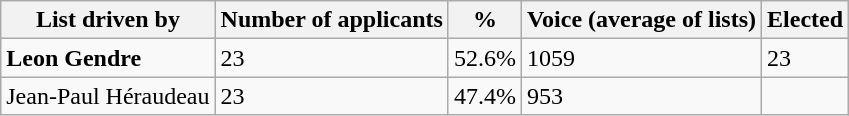<table class="wikitable">
<tr>
<th>List driven by</th>
<th>Number of applicants</th>
<th>%</th>
<th>Voice (average of lists)</th>
<th>Elected</th>
</tr>
<tr>
<td><strong>Leon Gendre</strong></td>
<td>23</td>
<td>52.6%</td>
<td>1059</td>
<td>23</td>
</tr>
<tr>
<td>Jean-Paul Héraudeau</td>
<td>23</td>
<td>47.4%</td>
<td>953</td>
</tr>
</table>
